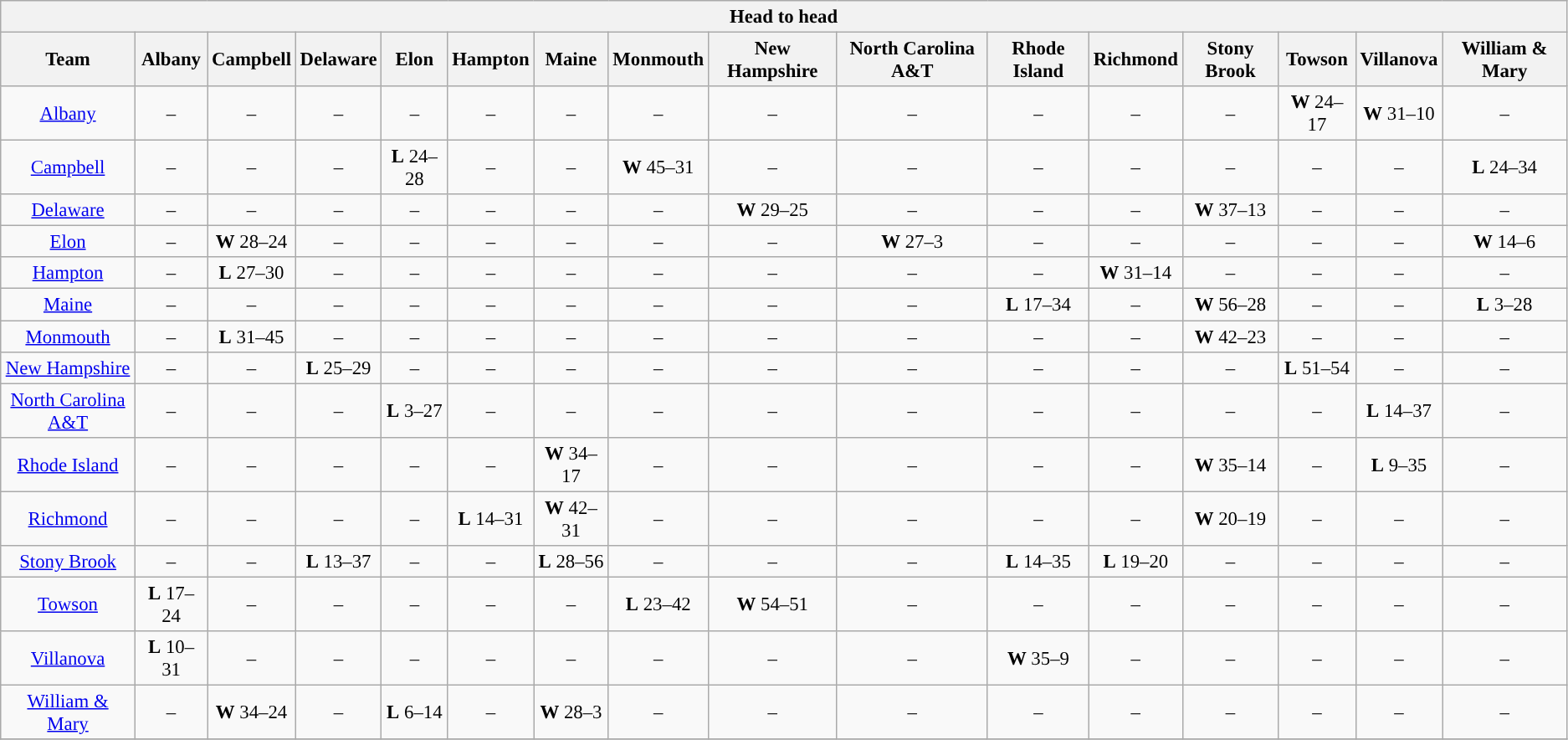<table class="wikitable" style="font-size:95%; text-align:center;">
<tr>
<th colspan="17">Head to head</th>
</tr>
<tr>
<th style="width:100px;">Team</th>
<th>Albany</th>
<th>Campbell</th>
<th>Delaware</th>
<th>Elon</th>
<th>Hampton</th>
<th>Maine</th>
<th>Monmouth</th>
<th>New Hampshire</th>
<th>North Carolina A&T</th>
<th>Rhode Island</th>
<th>Richmond</th>
<th>Stony Brook</th>
<th>Towson</th>
<th>Villanova</th>
<th>William & Mary</th>
</tr>
<tr>
<td><a href='#'>Albany</a></td>
<td>–</td>
<td>–</td>
<td>–</td>
<td>–</td>
<td>–</td>
<td>–</td>
<td>–</td>
<td>–</td>
<td>–</td>
<td>–</td>
<td>–</td>
<td>–</td>
<td><strong>W</strong> 24–17</td>
<td><strong>W</strong> 31–10</td>
<td>–</td>
</tr>
<tr>
<td><a href='#'>Campbell</a></td>
<td>–</td>
<td>–</td>
<td>–</td>
<td><strong>L</strong> 24–28</td>
<td>–</td>
<td>–</td>
<td><strong>W</strong> 45–31</td>
<td>–</td>
<td>–</td>
<td>–</td>
<td>–</td>
<td>–</td>
<td>–</td>
<td>–</td>
<td><strong>L</strong> 24–34</td>
</tr>
<tr>
<td><a href='#'>Delaware</a></td>
<td>–</td>
<td>–</td>
<td>–</td>
<td>–</td>
<td>–</td>
<td>–</td>
<td>–</td>
<td><strong>W</strong> 29–25</td>
<td>–</td>
<td>–</td>
<td>–</td>
<td><strong>W</strong> 37–13</td>
<td>–</td>
<td>–</td>
<td>–</td>
</tr>
<tr>
<td><a href='#'>Elon</a></td>
<td>–</td>
<td><strong>W</strong> 28–24</td>
<td>–</td>
<td>–</td>
<td>–</td>
<td>–</td>
<td>–</td>
<td>–</td>
<td><strong>W</strong> 27–3</td>
<td>–</td>
<td>–</td>
<td>–</td>
<td>–</td>
<td>–</td>
<td><strong>W</strong> 14–6</td>
</tr>
<tr>
<td><a href='#'>Hampton</a></td>
<td>–</td>
<td><strong>L</strong> 27–30</td>
<td>–</td>
<td>–</td>
<td>–</td>
<td>–</td>
<td>–</td>
<td>–</td>
<td>–</td>
<td>–</td>
<td><strong>W</strong> 31–14</td>
<td>–</td>
<td>–</td>
<td>–</td>
<td>–</td>
</tr>
<tr>
<td><a href='#'>Maine</a></td>
<td>–</td>
<td>–</td>
<td>–</td>
<td>–</td>
<td>–</td>
<td>–</td>
<td>–</td>
<td>–</td>
<td>–</td>
<td><strong>L</strong> 17–34</td>
<td>–</td>
<td><strong>W</strong> 56–28</td>
<td>–</td>
<td>–</td>
<td><strong>L</strong> 3–28</td>
</tr>
<tr>
<td><a href='#'>Monmouth</a></td>
<td>–</td>
<td><strong>L</strong> 31–45</td>
<td>–</td>
<td>–</td>
<td>–</td>
<td>–</td>
<td>–</td>
<td>–</td>
<td>–</td>
<td>–</td>
<td>–</td>
<td><strong>W</strong> 42–23</td>
<td>–</td>
<td>–</td>
<td>–</td>
</tr>
<tr>
<td><a href='#'>New Hampshire</a></td>
<td>–</td>
<td>–</td>
<td><strong>L</strong> 25–29</td>
<td>–</td>
<td>–</td>
<td>–</td>
<td>–</td>
<td>–</td>
<td>–</td>
<td>–</td>
<td>–</td>
<td>–</td>
<td><strong>L</strong> 51–54</td>
<td>–</td>
<td>–</td>
</tr>
<tr>
<td><a href='#'>North Carolina A&T</a></td>
<td>–</td>
<td>–</td>
<td>–</td>
<td><strong>L</strong> 3–27</td>
<td>–</td>
<td>–</td>
<td>–</td>
<td>–</td>
<td>–</td>
<td>–</td>
<td>–</td>
<td>–</td>
<td>–</td>
<td><strong>L</strong> 14–37</td>
<td>–</td>
</tr>
<tr>
<td><a href='#'>Rhode Island</a></td>
<td>–</td>
<td>–</td>
<td>–</td>
<td>–</td>
<td>–</td>
<td><strong>W</strong> 34–17</td>
<td>–</td>
<td>–</td>
<td>–</td>
<td>–</td>
<td>–</td>
<td><strong>W</strong> 35–14</td>
<td>–</td>
<td><strong>L</strong> 9–35</td>
<td>–</td>
</tr>
<tr>
<td><a href='#'>Richmond</a></td>
<td>–</td>
<td>–</td>
<td>–</td>
<td>–</td>
<td><strong>L</strong> 14–31</td>
<td><strong>W</strong> 42–31</td>
<td>–</td>
<td>–</td>
<td>–</td>
<td>–</td>
<td>–</td>
<td><strong>W</strong> 20–19</td>
<td>–</td>
<td>–</td>
<td>–</td>
</tr>
<tr>
<td><a href='#'>Stony Brook</a></td>
<td>–</td>
<td>–</td>
<td><strong>L</strong> 13–37</td>
<td>–</td>
<td>–</td>
<td><strong>L</strong> 28–56</td>
<td>–</td>
<td>–</td>
<td>–</td>
<td><strong>L</strong> 14–35</td>
<td><strong>L</strong> 19–20</td>
<td>–</td>
<td>–</td>
<td>–</td>
<td>–</td>
</tr>
<tr>
<td><a href='#'>Towson</a></td>
<td><strong>L</strong> 17–24</td>
<td>–</td>
<td>–</td>
<td>–</td>
<td>–</td>
<td>–</td>
<td><strong>L</strong> 23–42</td>
<td><strong>W</strong> 54–51</td>
<td>–</td>
<td>–</td>
<td>–</td>
<td>–</td>
<td>–</td>
<td>–</td>
<td>–</td>
</tr>
<tr>
<td><a href='#'>Villanova</a></td>
<td><strong>L</strong> 10–31</td>
<td>–</td>
<td>–</td>
<td>–</td>
<td>–</td>
<td>–</td>
<td>–</td>
<td>–</td>
<td>–</td>
<td><strong>W</strong> 35–9</td>
<td>–</td>
<td>–</td>
<td>–</td>
<td>–</td>
<td>–</td>
</tr>
<tr>
<td><a href='#'>William & Mary</a></td>
<td>–</td>
<td><strong>W</strong> 34–24</td>
<td>–</td>
<td><strong>L</strong> 6–14</td>
<td>–</td>
<td><strong>W</strong> 28–3</td>
<td>–</td>
<td>–</td>
<td>–</td>
<td>–</td>
<td>–</td>
<td>–</td>
<td>–</td>
<td>–</td>
<td>–</td>
</tr>
<tr>
</tr>
</table>
